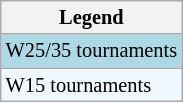<table class="wikitable" style="font-size:85%">
<tr>
<th>Legend</th>
</tr>
<tr style="background:lightblue;">
<td>W25/35 tournaments</td>
</tr>
<tr style="background:#f0f8ff;">
<td>W15 tournaments</td>
</tr>
</table>
